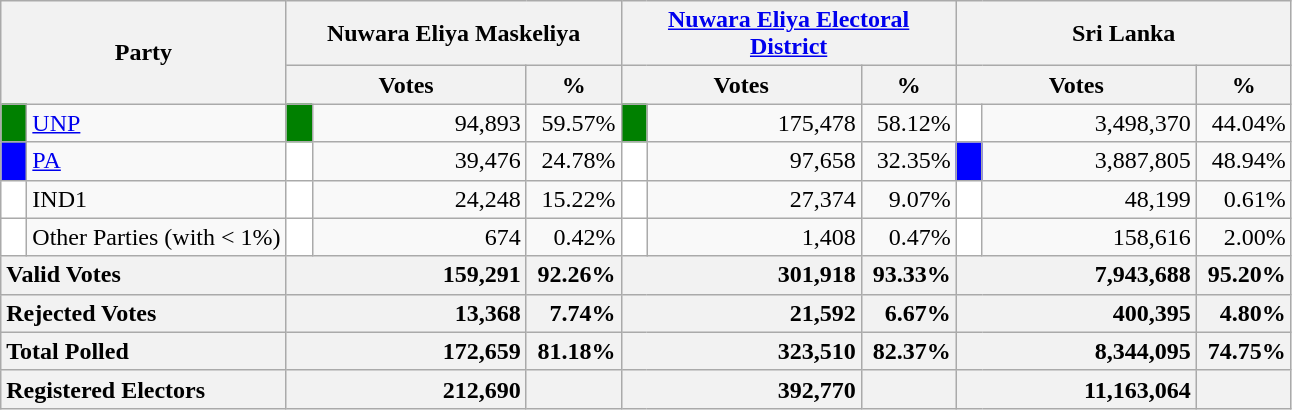<table class="wikitable">
<tr>
<th colspan="2" width="144px"rowspan="2">Party</th>
<th colspan="3" width="216px">Nuwara Eliya Maskeliya</th>
<th colspan="3" width="216px"><a href='#'>Nuwara Eliya Electoral District</a></th>
<th colspan="3" width="216px">Sri Lanka</th>
</tr>
<tr>
<th colspan="2" width="144px">Votes</th>
<th>%</th>
<th colspan="2" width="144px">Votes</th>
<th>%</th>
<th colspan="2" width="144px">Votes</th>
<th>%</th>
</tr>
<tr>
<td style="background-color:green;" width="10px"></td>
<td style="text-align:left;"><a href='#'>UNP</a></td>
<td style="background-color:green;" width="10px"></td>
<td style="text-align:right;">94,893</td>
<td style="text-align:right;">59.57%</td>
<td style="background-color:green;" width="10px"></td>
<td style="text-align:right;">175,478</td>
<td style="text-align:right;">58.12%</td>
<td style="background-color:white;" width="10px"></td>
<td style="text-align:right;">3,498,370</td>
<td style="text-align:right;">44.04%</td>
</tr>
<tr>
<td style="background-color:blue;" width="10px"></td>
<td style="text-align:left;"><a href='#'>PA</a></td>
<td style="background-color:white;" width="10px"></td>
<td style="text-align:right;">39,476</td>
<td style="text-align:right;">24.78%</td>
<td style="background-color:white;" width="10px"></td>
<td style="text-align:right;">97,658</td>
<td style="text-align:right;">32.35%</td>
<td style="background-color:blue;" width="10px"></td>
<td style="text-align:right;">3,887,805</td>
<td style="text-align:right;">48.94%</td>
</tr>
<tr>
<td style="background-color:white;" width="10px"></td>
<td style="text-align:left;">IND1</td>
<td style="background-color:white;" width="10px"></td>
<td style="text-align:right;">24,248</td>
<td style="text-align:right;">15.22%</td>
<td style="background-color:white;" width="10px"></td>
<td style="text-align:right;">27,374</td>
<td style="text-align:right;">9.07%</td>
<td style="background-color:white;" width="10px"></td>
<td style="text-align:right;">48,199</td>
<td style="text-align:right;">0.61%</td>
</tr>
<tr>
<td style="background-color:white;" width="10px"></td>
<td style="text-align:left;">Other Parties (with < 1%)</td>
<td style="background-color:white;" width="10px"></td>
<td style="text-align:right;">674</td>
<td style="text-align:right;">0.42%</td>
<td style="background-color:white;" width="10px"></td>
<td style="text-align:right;">1,408</td>
<td style="text-align:right;">0.47%</td>
<td style="background-color:white;" width="10px"></td>
<td style="text-align:right;">158,616</td>
<td style="text-align:right;">2.00%</td>
</tr>
<tr>
<th colspan="2" width="144px"style="text-align:left;">Valid Votes</th>
<th style="text-align:right;"colspan="2" width="144px">159,291</th>
<th style="text-align:right;">92.26%</th>
<th style="text-align:right;"colspan="2" width="144px">301,918</th>
<th style="text-align:right;">93.33%</th>
<th style="text-align:right;"colspan="2" width="144px">7,943,688</th>
<th style="text-align:right;">95.20%</th>
</tr>
<tr>
<th colspan="2" width="144px"style="text-align:left;">Rejected Votes</th>
<th style="text-align:right;"colspan="2" width="144px">13,368</th>
<th style="text-align:right;">7.74%</th>
<th style="text-align:right;"colspan="2" width="144px">21,592</th>
<th style="text-align:right;">6.67%</th>
<th style="text-align:right;"colspan="2" width="144px">400,395</th>
<th style="text-align:right;">4.80%</th>
</tr>
<tr>
<th colspan="2" width="144px"style="text-align:left;">Total Polled</th>
<th style="text-align:right;"colspan="2" width="144px">172,659</th>
<th style="text-align:right;">81.18%</th>
<th style="text-align:right;"colspan="2" width="144px">323,510</th>
<th style="text-align:right;">82.37%</th>
<th style="text-align:right;"colspan="2" width="144px">8,344,095</th>
<th style="text-align:right;">74.75%</th>
</tr>
<tr>
<th colspan="2" width="144px"style="text-align:left;">Registered Electors</th>
<th style="text-align:right;"colspan="2" width="144px">212,690</th>
<th></th>
<th style="text-align:right;"colspan="2" width="144px">392,770</th>
<th></th>
<th style="text-align:right;"colspan="2" width="144px">11,163,064</th>
<th></th>
</tr>
</table>
